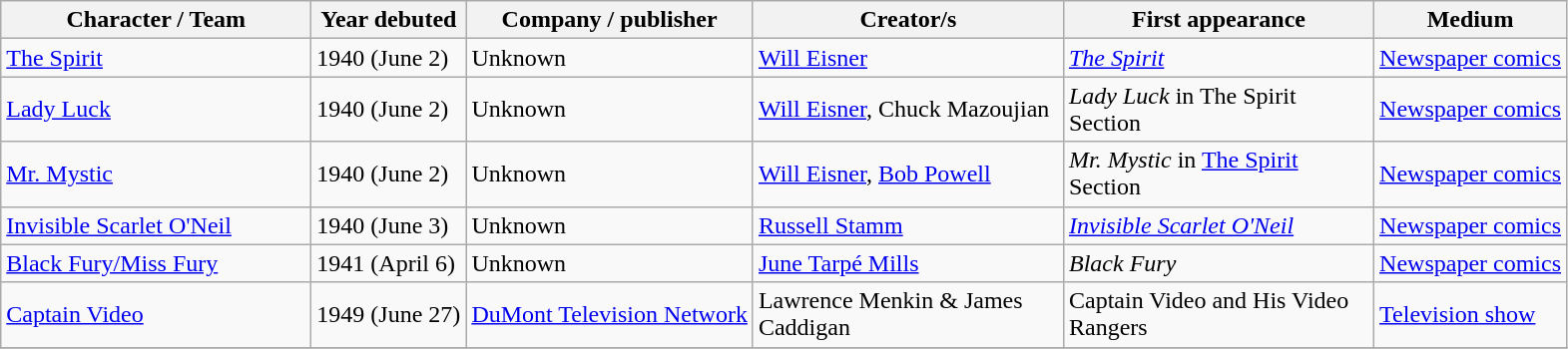<table class="wikitable sortable">
<tr>
<th width=200px>Character / Team</th>
<th>Year debuted</th>
<th>Company / publisher</th>
<th width=200px>Creator/s</th>
<th width=200px>First appearance</th>
<th>Medium</th>
</tr>
<tr>
<td><a href='#'>The Spirit</a></td>
<td>1940 (June 2)</td>
<td>Unknown</td>
<td><a href='#'>Will Eisner</a></td>
<td><em><a href='#'>The Spirit</a></em></td>
<td><a href='#'>Newspaper comics</a></td>
</tr>
<tr>
<td><a href='#'>Lady Luck</a></td>
<td>1940 (June 2)</td>
<td>Unknown</td>
<td><a href='#'>Will Eisner</a>, Chuck Mazoujian</td>
<td><em>Lady Luck</em> in The Spirit Section</td>
<td><a href='#'>Newspaper comics</a></td>
</tr>
<tr>
<td><a href='#'>Mr. Mystic</a></td>
<td>1940 (June 2)</td>
<td>Unknown</td>
<td><a href='#'>Will Eisner</a>, <a href='#'>Bob Powell</a></td>
<td><em>Mr. Mystic</em> in <a href='#'>The Spirit</a> Section</td>
<td><a href='#'>Newspaper comics</a></td>
</tr>
<tr>
<td><a href='#'>Invisible Scarlet O'Neil</a></td>
<td>1940 (June 3)</td>
<td>Unknown</td>
<td><a href='#'>Russell Stamm</a></td>
<td><em><a href='#'>Invisible Scarlet O'Neil</a></em></td>
<td><a href='#'>Newspaper comics</a></td>
</tr>
<tr>
<td><a href='#'>Black Fury/Miss Fury</a></td>
<td>1941 (April 6)</td>
<td>Unknown</td>
<td><a href='#'>June Tarpé Mills</a></td>
<td><em>Black Fury</em></td>
<td><a href='#'>Newspaper comics</a></td>
</tr>
<tr>
<td><a href='#'>Captain Video</a></td>
<td>1949 (June 27)</td>
<td><a href='#'>DuMont Television Network</a></td>
<td>Lawrence Menkin & James Caddigan</td>
<td>Captain Video and His Video Rangers</td>
<td><a href='#'>Television show</a></td>
</tr>
<tr>
</tr>
</table>
